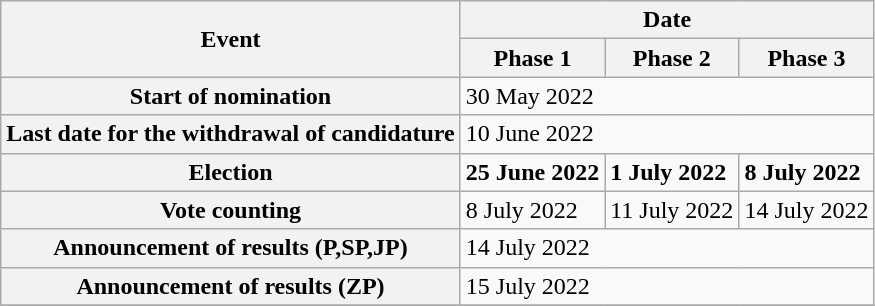<table class="wikitable sortable">
<tr>
<th rowspan=2>Event</th>
<th colspan=3>Date</th>
</tr>
<tr>
<th>Phase 1</th>
<th>Phase 2</th>
<th>Phase 3</th>
</tr>
<tr>
<th>Start of nomination</th>
<td colspan=3>30 May 2022</td>
</tr>
<tr>
<th>Last date for the withdrawal of candidature</th>
<td colspan=3>10 June 2022</td>
</tr>
<tr>
<th>Election</th>
<td><strong>25 June 2022</strong></td>
<td><strong>1 July 2022</strong></td>
<td><strong>8 July 2022</strong></td>
</tr>
<tr>
<th>Vote counting</th>
<td>8 July 2022</td>
<td>11 July 2022</td>
<td>14 July 2022</td>
</tr>
<tr>
<th>Announcement of results (P,SP,JP)</th>
<td colspan=3 style="text-align:centre">14 July 2022</td>
</tr>
<tr>
<th>Announcement of results (ZP)</th>
<td colspan=3 style="centre">15 July 2022</td>
</tr>
<tr>
</tr>
</table>
